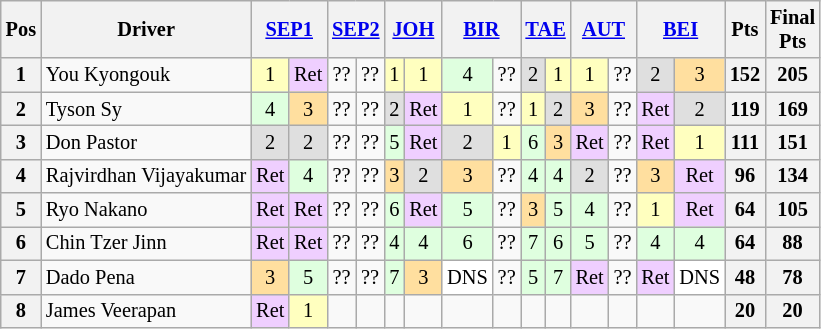<table class="wikitable" style="font-size:85%; text-align:center">
<tr>
<th>Pos</th>
<th>Driver</th>
<th colspan=2><a href='#'>SEP1</a><br></th>
<th colspan=2><a href='#'>SEP2</a><br></th>
<th colspan=2><a href='#'>JOH</a><br></th>
<th colspan=2><a href='#'>BIR</a><br></th>
<th colspan=2><a href='#'>TAE</a><br></th>
<th colspan=2><a href='#'>AUT</a><br></th>
<th colspan=2><a href='#'>BEI</a><br></th>
<th>Pts</th>
<th>Final<br>Pts</th>
</tr>
<tr>
<th>1</th>
<td style="text-align:left"> You Kyongouk</td>
<td style="background:#ffffbf">1</td>
<td style="background:#efcfff">Ret</td>
<td>??</td>
<td>??</td>
<td style="background:#ffffbf">1</td>
<td style="background:#ffffbf">1</td>
<td style="background:#dfffdf">4</td>
<td>??</td>
<td style="background:#dfdfdf">2</td>
<td style="background:#ffffbf">1</td>
<td style="background:#ffffbf">1</td>
<td>??</td>
<td style="background:#dfdfdf">2</td>
<td style="background:#ffdf9f">3</td>
<th>152</th>
<th>205</th>
</tr>
<tr>
<th>2</th>
<td style="text-align:left"> Tyson Sy</td>
<td style="background:#dfffdf">4</td>
<td style="background:#ffdf9f">3</td>
<td>??</td>
<td>??</td>
<td style="background:#dfdfdf">2</td>
<td style="background:#efcfff">Ret</td>
<td style="background:#ffffbf">1</td>
<td>??</td>
<td style="background:#ffffbf">1</td>
<td style="background:#dfdfdf">2</td>
<td style="background:#ffdf9f">3</td>
<td>??</td>
<td style="background:#efcfff">Ret</td>
<td style="background:#dfdfdf">2</td>
<th>119</th>
<th>169</th>
</tr>
<tr>
<th>3</th>
<td style="text-align:left"> Don Pastor</td>
<td style="background:#dfdfdf">2</td>
<td style="background:#dfdfdf">2</td>
<td>??</td>
<td>??</td>
<td style="background:#dfffdf">5</td>
<td style="background:#efcfff">Ret</td>
<td style="background:#dfdfdf">2</td>
<td style="background:#ffffbf">1</td>
<td style="background:#dfffdf">6</td>
<td style="background:#ffdf9f">3</td>
<td style="background:#efcfff">Ret</td>
<td>??</td>
<td style="background:#efcfff">Ret</td>
<td style="background:#ffffbf">1</td>
<th>111</th>
<th>151</th>
</tr>
<tr>
<th>4</th>
<td style="text-align:left"> Rajvirdhan Vijayakumar</td>
<td style="background:#efcfff">Ret</td>
<td style="background:#dfffdf">4</td>
<td>??</td>
<td>??</td>
<td style="background:#ffdf9f">3</td>
<td style="background:#dfdfdf">2</td>
<td style="background:#ffdf9f">3</td>
<td>??</td>
<td style="background:#dfffdf">4</td>
<td style="background:#dfffdf">4</td>
<td style="background:#dfdfdf">2</td>
<td>??</td>
<td style="background:#ffdf9f">3</td>
<td style="background:#efcfff">Ret</td>
<th>96</th>
<th>134</th>
</tr>
<tr>
<th>5</th>
<td style="text-align:left"> Ryo Nakano</td>
<td style="background:#efcfff">Ret</td>
<td style="background:#efcfff">Ret</td>
<td>??</td>
<td>??</td>
<td style="background:#dfffdf">6</td>
<td style="background:#efcfff">Ret</td>
<td style="background:#dfffdf">5</td>
<td>??</td>
<td style="background:#ffdf9f">3</td>
<td style="background:#dfffdf">5</td>
<td style="background:#dfffdf">4</td>
<td>??</td>
<td style="background:#ffffbf">1</td>
<td style="background:#efcfff">Ret</td>
<th>64</th>
<th>105</th>
</tr>
<tr>
<th>6</th>
<td style="text-align:left"> Chin Tzer Jinn</td>
<td style="background:#efcfff">Ret</td>
<td style="background:#efcfff">Ret</td>
<td>??</td>
<td>??</td>
<td style="background:#dfffdf">4</td>
<td style="background:#dfffdf">4</td>
<td style="background:#dfffdf">6</td>
<td>??</td>
<td style="background:#dfffdf">7</td>
<td style="background:#dfffdf">6</td>
<td style="background:#dfffdf">5</td>
<td>??</td>
<td style="background:#dfffdf">4</td>
<td style="background:#dfffdf">4</td>
<th>64</th>
<th>88</th>
</tr>
<tr>
<th>7</th>
<td style="text-align:left"> Dado Pena</td>
<td style="background:#ffdf9f">3</td>
<td style="background:#dfffdf">5</td>
<td>??</td>
<td>??</td>
<td style="background:#dfffdf">7</td>
<td style="background:#ffdf9f">3</td>
<td style="background:#ffffff">DNS</td>
<td>??</td>
<td style="background:#dfffdf">5</td>
<td style="background:#dfffdf">7</td>
<td style="background:#efcfff">Ret</td>
<td>??</td>
<td style="background:#efcfff">Ret</td>
<td style="background:#ffffff">DNS</td>
<th>48</th>
<th>78</th>
</tr>
<tr>
<th>8</th>
<td style="text-align:left"> James Veerapan</td>
<td style="background:#efcfff">Ret</td>
<td style="background:#ffffbf">1</td>
<td></td>
<td></td>
<td></td>
<td></td>
<td></td>
<td></td>
<td></td>
<td></td>
<td></td>
<td></td>
<td></td>
<td></td>
<th>20</th>
<th>20</th>
</tr>
</table>
